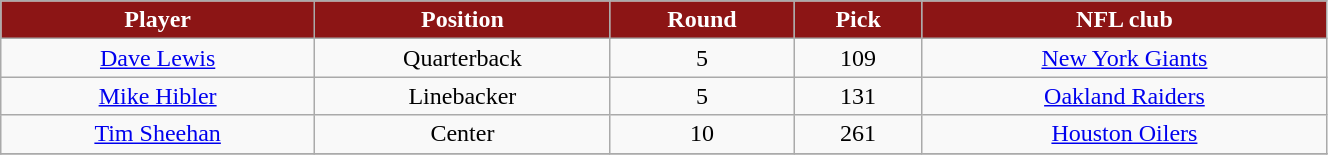<table class="wikitable" width="70%">
<tr align="center"  style="background: #8C1515;color:#FFFFFF;">
<td><strong>Player</strong></td>
<td><strong>Position</strong></td>
<td><strong>Round</strong></td>
<td><strong>Pick</strong></td>
<td><strong>NFL club</strong></td>
</tr>
<tr align="center" bgcolor="">
<td><a href='#'>Dave Lewis</a></td>
<td>Quarterback</td>
<td>5</td>
<td>109</td>
<td><a href='#'>New York Giants</a></td>
</tr>
<tr align="center" bgcolor="">
<td><a href='#'>Mike Hibler</a></td>
<td>Linebacker</td>
<td>5</td>
<td>131</td>
<td><a href='#'>Oakland Raiders</a></td>
</tr>
<tr align="center" bgcolor="">
<td><a href='#'>Tim Sheehan</a></td>
<td>Center</td>
<td>10</td>
<td>261</td>
<td><a href='#'>Houston Oilers</a></td>
</tr>
<tr align="center" bgcolor="">
</tr>
</table>
